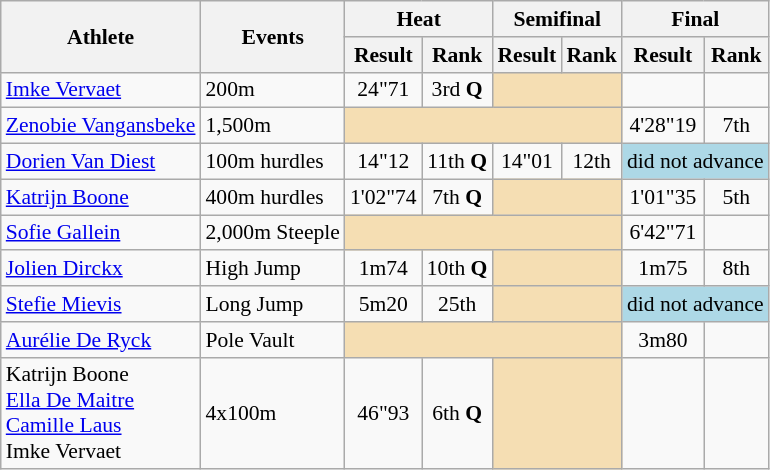<table class=wikitable style="font-size:90%">
<tr>
<th rowspan="2">Athlete</th>
<th rowspan="2">Events</th>
<th colspan="2">Heat</th>
<th colspan="2">Semifinal</th>
<th colspan="2">Final</th>
</tr>
<tr>
<th>Result</th>
<th>Rank</th>
<th>Result</th>
<th>Rank</th>
<th>Result</th>
<th>Rank</th>
</tr>
<tr>
<td><a href='#'>Imke Vervaet</a></td>
<td>200m</td>
<td align=center>24"71</td>
<td align=center>3rd <strong>Q</strong></td>
<td colspan="2" bgcolor="wheat"></td>
<td align=center></td>
<td align=center></td>
</tr>
<tr>
<td><a href='#'>Zenobie Vangansbeke</a></td>
<td>1,500m</td>
<td colspan="4" bgcolor="wheat"></td>
<td align=center>4'28"19</td>
<td align=center>7th</td>
</tr>
<tr>
<td><a href='#'>Dorien Van Diest</a></td>
<td>100m hurdles</td>
<td align=center>14"12</td>
<td align=center>11th <strong>Q</strong></td>
<td align=center>14"01</td>
<td align=center>12th</td>
<td colspan="2" bgcolor="lightblue" align="center">did not advance</td>
</tr>
<tr>
<td><a href='#'>Katrijn Boone</a></td>
<td>400m hurdles</td>
<td align=center>1'02"74</td>
<td align=center>7th <strong>Q</strong></td>
<td colspan="2" bgcolor="wheat"></td>
<td align=center>1'01"35</td>
<td align=center>5th</td>
</tr>
<tr>
<td><a href='#'>Sofie Gallein</a></td>
<td>2,000m Steeple</td>
<td colspan="4" bgcolor="wheat"></td>
<td align=center>6'42"71</td>
<td align=center></td>
</tr>
<tr>
<td><a href='#'>Jolien Dirckx</a></td>
<td>High Jump</td>
<td align=center>1m74</td>
<td align=center>10th <strong>Q</strong></td>
<td colspan="2" bgcolor="wheat"></td>
<td align=center>1m75</td>
<td align=center>8th</td>
</tr>
<tr>
<td><a href='#'>Stefie Mievis</a></td>
<td>Long Jump</td>
<td align=center>5m20</td>
<td align=center>25th</td>
<td colspan="2" bgcolor="wheat"></td>
<td colspan="2" bgcolor="lightblue" align="center">did not advance</td>
</tr>
<tr>
<td><a href='#'>Aurélie De Ryck</a></td>
<td>Pole Vault</td>
<td colspan="4" bgcolor="wheat"></td>
<td align=center>3m80</td>
<td align=center></td>
</tr>
<tr>
<td>Katrijn Boone<br><a href='#'>Ella De Maitre</a><br><a href='#'>Camille Laus</a><br>Imke Vervaet</td>
<td>4x100m</td>
<td align=center>46"93</td>
<td align=center>6th <strong>Q</strong></td>
<td colspan="2" bgcolor="wheat"></td>
<td align=center></td>
<td align=center></td>
</tr>
</table>
